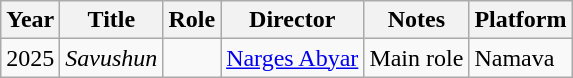<table class="wikitable sortable">
<tr>
<th>Year</th>
<th>Title</th>
<th>Role</th>
<th>Director</th>
<th>Notes</th>
<th>Platform</th>
</tr>
<tr>
<td>2025</td>
<td><em>Savushun</em></td>
<td></td>
<td><a href='#'>Narges Abyar</a></td>
<td>Main role</td>
<td>Namava</td>
</tr>
</table>
